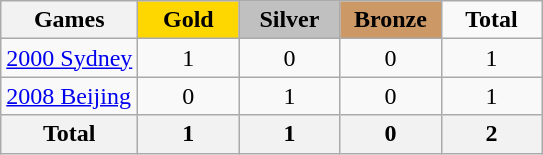<table class="wikitable">
<tr align=center>
<th>Games</th>
<td width=60 bgcolor=gold><strong>Gold</strong></td>
<td width=60 bgcolor=silver><strong>Silver</strong></td>
<td width=60 bgcolor=cc9966><strong>Bronze</strong></td>
<td width=60><strong>Total</strong></td>
</tr>
<tr align=center>
<td align=left><a href='#'>2000 Sydney</a></td>
<td>1</td>
<td>0</td>
<td>0</td>
<td>1</td>
</tr>
<tr align=center>
<td align=left><a href='#'>2008 Beijing</a></td>
<td>0</td>
<td>1</td>
<td>0</td>
<td>1</td>
</tr>
<tr align=center>
<th>Total</th>
<th>1</th>
<th>1</th>
<th>0</th>
<th>2</th>
</tr>
</table>
